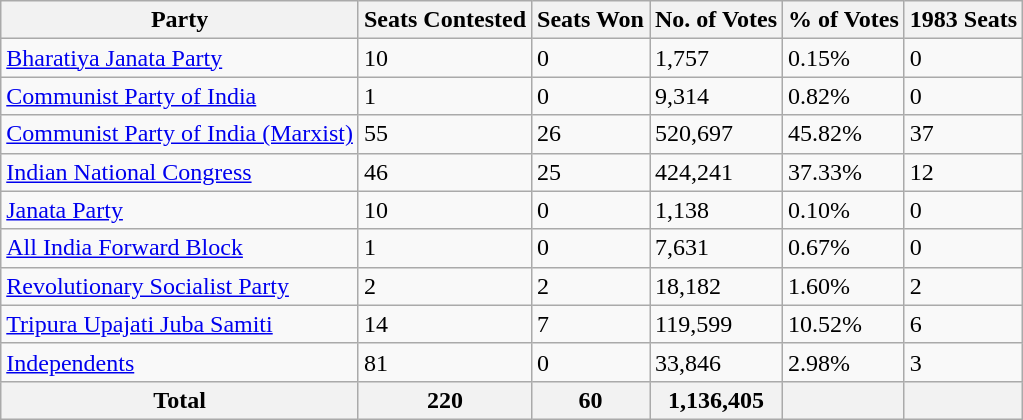<table class="wikitable sortable">
<tr>
<th>Party</th>
<th>Seats Contested</th>
<th>Seats Won</th>
<th>No. of Votes</th>
<th>% of Votes</th>
<th>1983 Seats</th>
</tr>
<tr>
<td><a href='#'>Bharatiya Janata Party</a></td>
<td>10</td>
<td>0</td>
<td>1,757</td>
<td>0.15%</td>
<td>0</td>
</tr>
<tr>
<td><a href='#'>Communist Party of India</a></td>
<td>1</td>
<td>0</td>
<td>9,314</td>
<td>0.82%</td>
<td>0</td>
</tr>
<tr>
<td><a href='#'>Communist Party of India (Marxist)</a></td>
<td>55</td>
<td>26</td>
<td>520,697</td>
<td>45.82%</td>
<td>37</td>
</tr>
<tr>
<td><a href='#'>Indian National Congress</a></td>
<td>46</td>
<td>25</td>
<td>424,241</td>
<td>37.33%</td>
<td>12</td>
</tr>
<tr>
<td><a href='#'>Janata Party</a></td>
<td>10</td>
<td>0</td>
<td>1,138</td>
<td>0.10%</td>
<td>0</td>
</tr>
<tr>
<td><a href='#'>All India Forward Block</a></td>
<td>1</td>
<td>0</td>
<td>7,631</td>
<td>0.67%</td>
<td>0</td>
</tr>
<tr>
<td><a href='#'>Revolutionary Socialist Party</a></td>
<td>2</td>
<td>2</td>
<td>18,182</td>
<td>1.60%</td>
<td>2</td>
</tr>
<tr>
<td><a href='#'>Tripura Upajati Juba Samiti</a></td>
<td>14</td>
<td>7</td>
<td>119,599</td>
<td>10.52%</td>
<td>6</td>
</tr>
<tr>
<td><a href='#'>Independents</a></td>
<td>81</td>
<td>0</td>
<td>33,846</td>
<td>2.98%</td>
<td>3</td>
</tr>
<tr>
<th>Total</th>
<th>220</th>
<th>60</th>
<th>1,136,405</th>
<th></th>
<th></th>
</tr>
</table>
